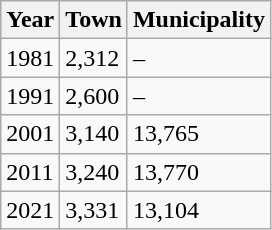<table class="wikitable">
<tr>
<th>Year</th>
<th>Town</th>
<th>Municipality</th>
</tr>
<tr>
<td>1981</td>
<td>2,312</td>
<td>–</td>
</tr>
<tr>
<td>1991</td>
<td>2,600</td>
<td>–</td>
</tr>
<tr>
<td>2001</td>
<td>3,140</td>
<td>13,765</td>
</tr>
<tr>
<td>2011</td>
<td>3,240</td>
<td>13,770</td>
</tr>
<tr>
<td>2021</td>
<td>3,331</td>
<td>13,104</td>
</tr>
</table>
